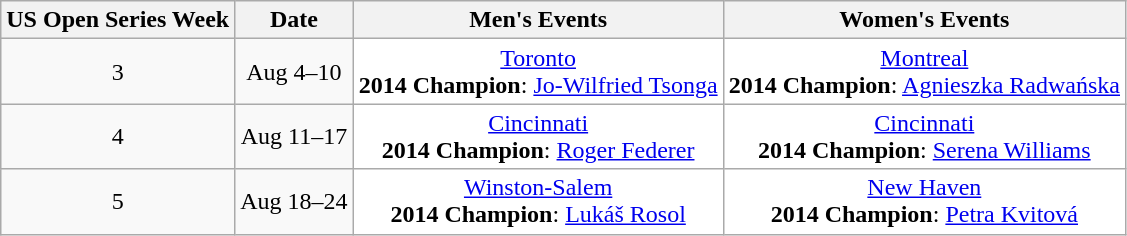<table class="wikitable">
<tr>
<th>US Open Series Week</th>
<th>Date</th>
<th>Men's Events</th>
<th>Women's Events</th>
</tr>
<tr align=center>
<td>3</td>
<td>Aug 4–10</td>
<td style="background:#fff;"><a href='#'>Toronto</a><br><strong>2014 Champion</strong>:  <a href='#'>Jo-Wilfried Tsonga</a></td>
<td style="background:#fff;"><a href='#'>Montreal</a><br><strong>2014 Champion</strong>:   <a href='#'>Agnieszka Radwańska</a></td>
</tr>
<tr align=center>
<td>4</td>
<td>Aug 11–17</td>
<td style="background:#fff;"><a href='#'>Cincinnati</a><br><strong>2014 Champion</strong>:  <a href='#'>Roger Federer</a></td>
<td style="background:#fff;"><a href='#'>Cincinnati</a><br><strong>2014 Champion</strong>:  <a href='#'>Serena Williams</a></td>
</tr>
<tr align=center>
<td>5</td>
<td>Aug 18–24</td>
<td style="background:#fff;"><a href='#'>Winston-Salem</a><br><strong>2014 Champion</strong>:  <a href='#'>Lukáš Rosol</a></td>
<td style="background:#fff;"><a href='#'>New Haven</a><br><strong>2014 Champion</strong>:  <a href='#'>Petra Kvitová</a></td>
</tr>
</table>
